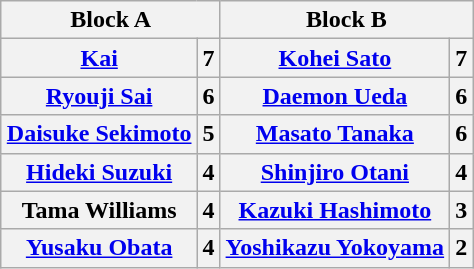<table class="wikitable" style="margin: 1em auto 1em auto">
<tr>
<th colspan="2">Block A</th>
<th colspan="2">Block B</th>
</tr>
<tr>
<th><a href='#'>Kai</a></th>
<th>7</th>
<th><a href='#'>Kohei Sato</a></th>
<th>7</th>
</tr>
<tr>
<th><a href='#'>Ryouji Sai</a></th>
<th>6</th>
<th><a href='#'>Daemon Ueda</a></th>
<th>6</th>
</tr>
<tr>
<th><a href='#'>Daisuke Sekimoto</a></th>
<th>5</th>
<th><a href='#'>Masato Tanaka</a></th>
<th>6</th>
</tr>
<tr>
<th><a href='#'>Hideki Suzuki</a></th>
<th>4</th>
<th><a href='#'>Shinjiro Otani</a></th>
<th>4</th>
</tr>
<tr>
<th>Tama Williams</th>
<th>4</th>
<th><a href='#'>Kazuki Hashimoto</a></th>
<th>3</th>
</tr>
<tr>
<th><a href='#'>Yusaku Obata</a></th>
<th>4</th>
<th><a href='#'>Yoshikazu Yokoyama</a></th>
<th>2</th>
</tr>
</table>
